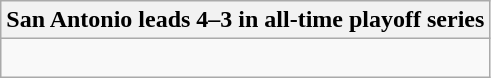<table class="wikitable collapsible collapsed">
<tr>
<th>San Antonio leads 4–3 in all-time playoff series</th>
</tr>
<tr>
<td><br>





</td>
</tr>
</table>
